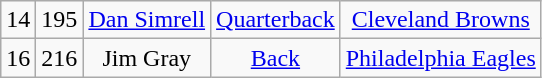<table class="wikitable" style="text-align:center">
<tr>
<td>14</td>
<td>195</td>
<td><a href='#'>Dan Simrell</a></td>
<td><a href='#'>Quarterback</a></td>
<td><a href='#'>Cleveland Browns</a></td>
</tr>
<tr>
<td>16</td>
<td>216</td>
<td>Jim Gray</td>
<td><a href='#'>Back</a></td>
<td><a href='#'>Philadelphia Eagles</a></td>
</tr>
</table>
